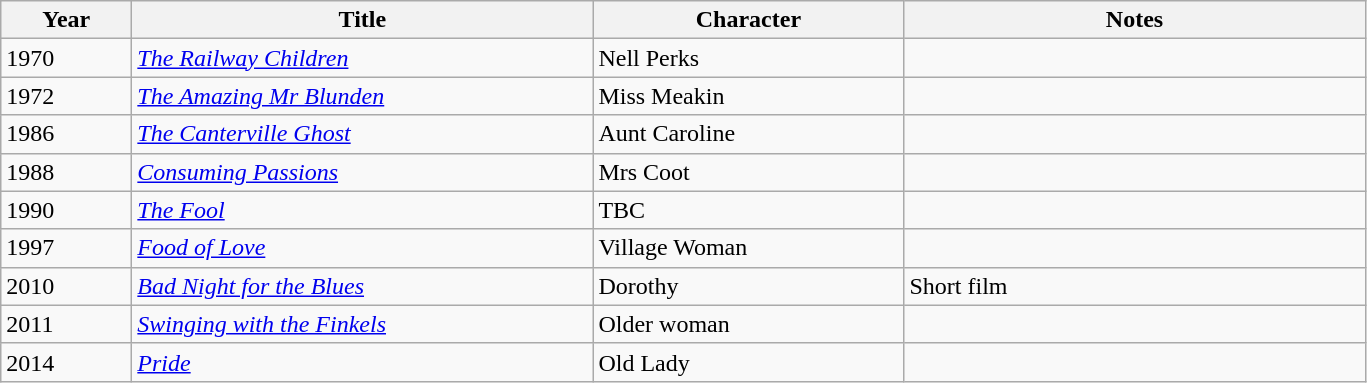<table class="wikitable">
<tr>
<th scope="col" style="width:80px;">Year</th>
<th scope="col" style="width:300px;">Title</th>
<th scope="col" style="width:200px;">Character</th>
<th scope="col" style="width:300px;">Notes</th>
</tr>
<tr>
<td>1970</td>
<td><em><a href='#'>The Railway Children</a></em></td>
<td>Nell Perks</td>
<td></td>
</tr>
<tr>
<td>1972</td>
<td><em><a href='#'>The Amazing Mr Blunden</a></em></td>
<td>Miss Meakin</td>
<td></td>
</tr>
<tr>
<td>1986</td>
<td><a href='#'><em>The Canterville Ghost</em></a></td>
<td>Aunt Caroline</td>
<td></td>
</tr>
<tr>
<td>1988</td>
<td><em><a href='#'>Consuming Passions</a></em></td>
<td>Mrs Coot</td>
<td></td>
</tr>
<tr>
<td>1990</td>
<td><em><a href='#'>The Fool</a></em></td>
<td>TBC</td>
<td></td>
</tr>
<tr>
<td>1997</td>
<td><em><a href='#'>Food of Love</a></em></td>
<td>Village Woman</td>
<td></td>
</tr>
<tr>
<td>2010</td>
<td><em><a href='#'>Bad Night for the Blues</a></em></td>
<td>Dorothy</td>
<td>Short film</td>
</tr>
<tr>
<td>2011</td>
<td><em><a href='#'>Swinging with the Finkels</a></em></td>
<td>Older woman</td>
<td></td>
</tr>
<tr>
<td>2014</td>
<td><em><a href='#'>Pride</a></em></td>
<td>Old Lady</td>
<td></td>
</tr>
</table>
